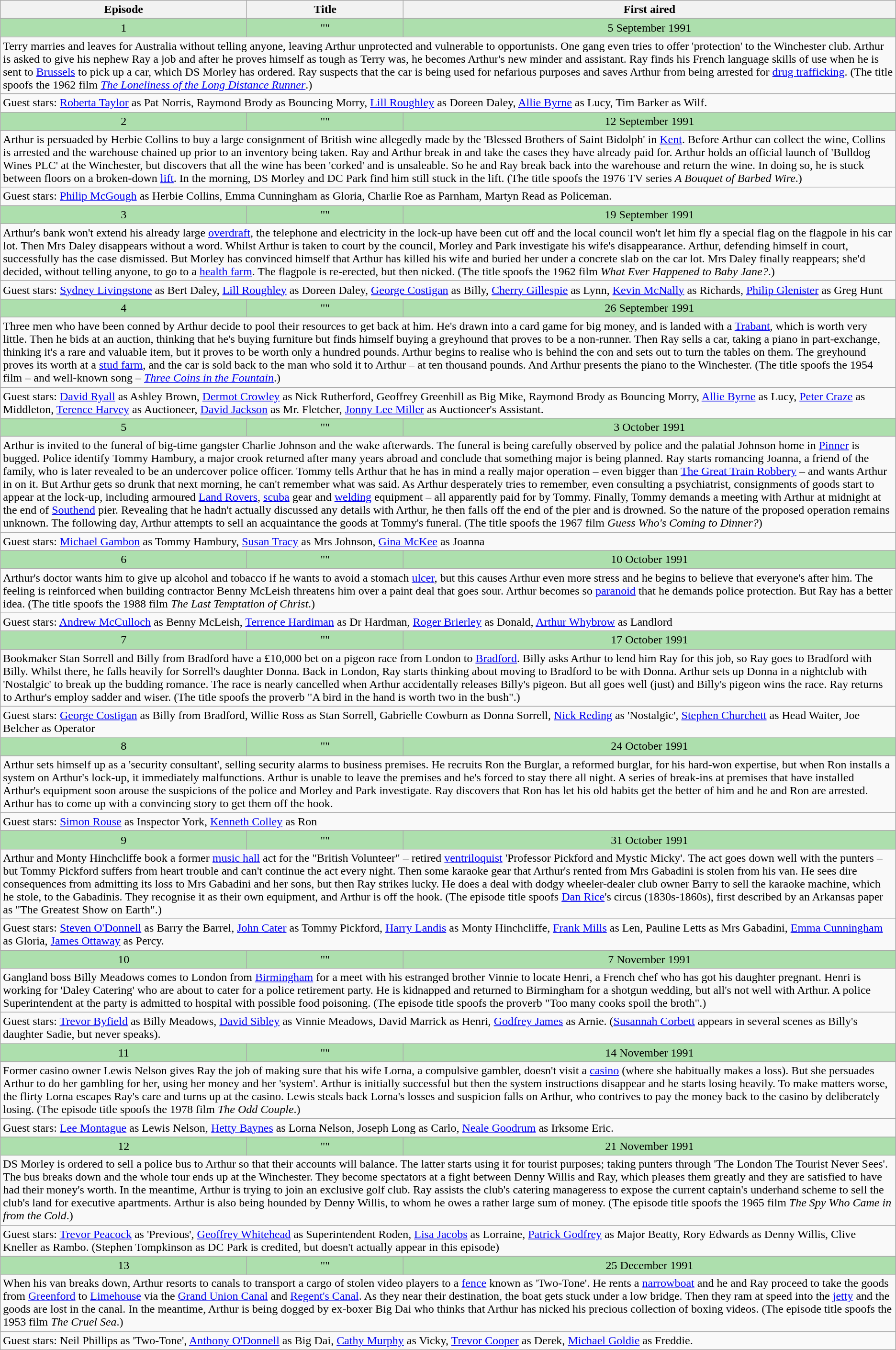<table class="wikitable">
<tr>
<th>Episode</th>
<th>Title</th>
<th>First aired</th>
</tr>
<tr style="text-align:center; background:#addfad;">
<td>1</td>
<td>""</td>
<td>5 September 1991</td>
</tr>
<tr>
<td colspan="3">Terry marries and leaves for Australia without telling anyone, leaving Arthur unprotected and vulnerable to opportunists. One gang even tries to offer 'protection' to the Winchester club. Arthur is asked to give his nephew Ray a job and after he proves himself as tough as Terry was, he becomes Arthur's new minder and assistant. Ray finds his French language skills of use when he is sent to <a href='#'>Brussels</a> to pick up a car, which DS Morley has ordered. Ray suspects that the car is being used for nefarious purposes and saves Arthur from being arrested for <a href='#'>drug trafficking</a>. (The title spoofs the 1962 film <em><a href='#'>The Loneliness of the Long Distance Runner</a></em>.)</td>
</tr>
<tr>
<td colspan="3">Guest stars: <a href='#'>Roberta Taylor</a> as Pat Norris, Raymond Brody as Bouncing Morry, <a href='#'>Lill Roughley</a> as Doreen Daley, <a href='#'>Allie Byrne</a> as Lucy, Tim Barker as Wilf.</td>
</tr>
<tr style="text-align:center; background:#addfad;">
<td>2</td>
<td>""</td>
<td>12 September 1991</td>
</tr>
<tr>
<td colspan="3">Arthur is persuaded by Herbie Collins to buy a large consignment of British wine allegedly made by the 'Blessed Brothers of Saint Bidolph' in <a href='#'>Kent</a>. Before Arthur can collect the wine, Collins is arrested and the warehouse chained up prior to an inventory being taken. Ray and Arthur break in and take the cases they have already paid for. Arthur holds an official launch of 'Bulldog Wines PLC' at the Winchester, but discovers that all the wine has been 'corked' and is unsaleable. So he and Ray break back into the warehouse and return the wine. In doing so, he is stuck between floors on a broken-down <a href='#'>lift</a>. In the morning, DS Morley and DC Park find him still stuck in the lift. (The title spoofs the 1976 TV series <em>A Bouquet of Barbed Wire</em>.)</td>
</tr>
<tr>
<td colspan="3">Guest stars: <a href='#'>Philip McGough</a> as Herbie Collins, Emma Cunningham as Gloria, Charlie Roe as Parnham, Martyn Read as Policeman.</td>
</tr>
<tr style="text-align:center; background:#addfad;">
<td>3</td>
<td>""</td>
<td>19 September 1991</td>
</tr>
<tr>
<td colspan="3">Arthur's bank won't extend his already large <a href='#'>overdraft</a>, the telephone and electricity in the lock-up have been cut off and the local council won't let him fly a special flag on the flagpole in his car lot. Then Mrs Daley disappears without a word. Whilst Arthur is taken to court by the council, Morley and Park investigate his wife's disappearance. Arthur, defending himself in court, successfully has the case dismissed. But Morley has convinced himself that Arthur has killed his wife and buried her under a concrete slab on the car lot. Mrs Daley finally reappears; she'd decided, without telling anyone, to go to a <a href='#'>health farm</a>. The flagpole is re-erected, but then nicked. (The title spoofs the 1962 film <em>What Ever Happened to Baby Jane?</em>.)</td>
</tr>
<tr>
<td colspan="3">Guest stars: <a href='#'>Sydney Livingstone</a> as Bert Daley, <a href='#'>Lill Roughley</a> as Doreen Daley, <a href='#'>George Costigan</a> as Billy, <a href='#'>Cherry Gillespie</a> as Lynn, <a href='#'>Kevin McNally</a> as Richards, <a href='#'>Philip Glenister</a> as Greg Hunt</td>
</tr>
<tr style="text-align:center; background:#addfad;">
<td>4</td>
<td>""</td>
<td>26 September 1991</td>
</tr>
<tr>
<td colspan="3">Three men who have been conned by Arthur decide to pool their resources to get back at him. He's drawn into a card game for big money, and is landed with a <a href='#'>Trabant</a>, which is worth very little. Then he bids at an auction, thinking that he's buying furniture but finds himself buying a greyhound that proves to be a non-runner. Then Ray sells a car, taking a piano in part-exchange, thinking it's a rare and valuable item, but it proves to be worth only a hundred pounds. Arthur begins to realise who is behind the con and sets out to turn the tables on them. The greyhound proves its worth at a <a href='#'>stud farm</a>, and the car is sold back to the man who sold it to Arthur – at ten thousand pounds. And Arthur presents the piano to the Winchester. (The title spoofs the 1954 film – and well-known song – <em><a href='#'>Three Coins in the Fountain</a></em>.)</td>
</tr>
<tr>
<td colspan="3">Guest stars: <a href='#'>David Ryall</a> as Ashley Brown, <a href='#'>Dermot Crowley</a> as Nick Rutherford, Geoffrey Greenhill as Big Mike, Raymond Brody as Bouncing Morry, <a href='#'>Allie Byrne</a> as Lucy, <a href='#'>Peter Craze</a> as Middleton, <a href='#'>Terence Harvey</a> as Auctioneer, <a href='#'>David Jackson</a> as Mr. Fletcher, <a href='#'>Jonny Lee Miller</a> as Auctioneer's Assistant.</td>
</tr>
<tr style="text-align:center; background:#addfad;">
<td>5</td>
<td>""</td>
<td>3 October 1991</td>
</tr>
<tr>
<td colspan="3">Arthur is invited to the funeral of big-time gangster Charlie Johnson and the wake afterwards. The funeral is being carefully observed by police and the palatial Johnson home in <a href='#'>Pinner</a> is bugged. Police identify Tommy Hambury, a major crook returned after many years abroad and conclude that something major is being planned. Ray starts romancing Joanna, a friend of the family, who is later revealed to be an undercover police officer. Tommy tells Arthur that he has in mind a really major operation – even bigger than <a href='#'>The Great Train Robbery</a> – and wants Arthur in on it. But Arthur gets so drunk that next morning, he can't remember what was said. As Arthur desperately tries to remember, even consulting a psychiatrist, consignments of goods start to appear at the lock-up, including armoured <a href='#'>Land Rovers</a>, <a href='#'>scuba</a> gear and <a href='#'>welding</a> equipment – all apparently paid for by Tommy. Finally, Tommy demands a meeting with Arthur at midnight at the end of <a href='#'>Southend</a> pier. Revealing that he hadn't actually discussed any details with Arthur, he then falls off the end of the pier and is drowned. So the nature of the proposed operation remains unknown. The following day, Arthur attempts to sell an acquaintance the goods at Tommy's funeral. (The title spoofs the 1967 film <em>Guess Who's Coming to Dinner?</em>)</td>
</tr>
<tr>
<td colspan="3">Guest stars: <a href='#'>Michael Gambon</a> as Tommy Hambury, <a href='#'>Susan Tracy</a> as Mrs Johnson, <a href='#'>Gina McKee</a> as Joanna</td>
</tr>
<tr style="text-align:center; background:#addfad;">
<td>6</td>
<td>""</td>
<td>10 October 1991</td>
</tr>
<tr>
<td colspan="3">Arthur's doctor wants him to give up alcohol and tobacco if he wants to avoid a stomach <a href='#'>ulcer</a>, but this causes Arthur even more stress and he begins to believe that everyone's after him. The feeling is reinforced when building contractor Benny McLeish threatens him over a paint deal that goes sour. Arthur becomes so <a href='#'>paranoid</a> that he demands police protection. But Ray has a better idea.  (The title spoofs the 1988 film <em>The Last Temptation of Christ</em>.)</td>
</tr>
<tr>
<td colspan="3">Guest stars: <a href='#'>Andrew McCulloch</a> as Benny McLeish, <a href='#'>Terrence Hardiman</a> as Dr Hardman, <a href='#'>Roger Brierley</a> as Donald, <a href='#'>Arthur Whybrow</a> as Landlord</td>
</tr>
<tr style="text-align:center; background:#addfad;">
<td>7</td>
<td>""</td>
<td>17 October 1991</td>
</tr>
<tr>
<td colspan="3">Bookmaker Stan Sorrell and Billy from Bradford have a £10,000 bet on a pigeon race from London to <a href='#'>Bradford</a>. Billy asks Arthur to lend him Ray for this job, so Ray goes to Bradford with Billy. Whilst there, he falls heavily for Sorrell's daughter Donna. Back in London, Ray starts thinking about moving to Bradford to be with Donna. Arthur sets up Donna in a nightclub with 'Nostalgic' to break up the budding romance. The race is nearly cancelled when Arthur accidentally releases Billy's pigeon. But all goes well (just) and Billy's pigeon wins the race. Ray returns to Arthur's employ sadder and wiser. (The title spoofs the proverb "A bird in the hand is worth two in the bush".)</td>
</tr>
<tr>
<td colspan="3">Guest stars: <a href='#'>George Costigan</a> as Billy from Bradford, Willie Ross as Stan Sorrell, Gabrielle Cowburn as Donna Sorrell, <a href='#'>Nick Reding</a> as 'Nostalgic', <a href='#'>Stephen Churchett</a> as Head Waiter, Joe Belcher as Operator</td>
</tr>
<tr style="text-align:center; background:#addfad;">
<td>8</td>
<td>""</td>
<td>24 October 1991</td>
</tr>
<tr>
<td colspan="3">Arthur sets himself up as a 'security consultant', selling security alarms to business premises. He recruits Ron the Burglar, a reformed burglar, for his hard-won expertise, but when Ron installs a system on Arthur's lock-up, it immediately malfunctions. Arthur is unable to leave the premises and he's forced to stay there all night. A series of break-ins at premises that have installed Arthur's equipment soon arouse the suspicions of the police and Morley and Park investigate. Ray discovers that Ron has let his old habits get the better of him and he and Ron are arrested. Arthur has to come up with a convincing story to get them off the hook.</td>
</tr>
<tr>
<td colspan="3">Guest stars: <a href='#'>Simon Rouse</a> as Inspector York, <a href='#'>Kenneth Colley</a> as Ron</td>
</tr>
<tr style="text-align:center; background:#addfad;">
<td>9</td>
<td>""</td>
<td>31 October 1991</td>
</tr>
<tr>
<td colspan="3">Arthur and Monty Hinchcliffe book a former <a href='#'>music hall</a> act for the "British Volunteer" – retired <a href='#'>ventriloquist</a> 'Professor Pickford and Mystic Micky'. The act goes down well with the punters – but Tommy Pickford suffers from heart trouble and can't continue the act every night. Then some karaoke gear that Arthur's rented from Mrs Gabadini is stolen from his van. He sees dire consequences from admitting its loss to Mrs Gabadini and her sons, but then Ray strikes lucky. He does a deal with dodgy wheeler-dealer club owner Barry to sell the karaoke machine, which he stole, to the Gabadinis. They recognise it as their own equipment, and Arthur is off the hook. (The episode title spoofs <a href='#'>Dan Rice</a>'s circus (1830s-1860s), first described by an Arkansas paper as "The Greatest Show on Earth".)</td>
</tr>
<tr>
<td colspan="3">Guest stars: <a href='#'>Steven O'Donnell</a> as Barry the Barrel, <a href='#'>John Cater</a> as Tommy Pickford, <a href='#'>Harry Landis</a> as Monty Hinchcliffe, <a href='#'>Frank Mills</a> as Len, Pauline Letts as Mrs Gabadini, <a href='#'>Emma Cunningham</a> as Gloria, <a href='#'>James Ottaway</a> as Percy.</td>
</tr>
<tr style="text-align:center; background:#addfad;">
<td>10</td>
<td>""</td>
<td>7 November 1991</td>
</tr>
<tr>
<td colspan="3">Gangland boss Billy Meadows comes to London from <a href='#'>Birmingham</a> for a meet with his estranged brother Vinnie to locate Henri, a French chef who has got his daughter pregnant. Henri is working for 'Daley Catering' who are about to cater for a police retirement party. He is kidnapped and returned to Birmingham for a shotgun wedding, but all's not well with Arthur. A police Superintendent at the party is admitted to hospital with possible food poisoning. (The episode title spoofs the proverb "Too many cooks spoil the broth".)</td>
</tr>
<tr>
<td colspan="3">Guest stars: <a href='#'>Trevor Byfield</a> as Billy Meadows, <a href='#'>David Sibley</a> as Vinnie Meadows, David Marrick as Henri, <a href='#'>Godfrey James</a> as Arnie. (<a href='#'>Susannah Corbett</a> appears in several scenes as Billy's daughter Sadie, but never speaks).</td>
</tr>
<tr style="text-align:center;">
<td style="background:#ADDFAD;">11</td>
<td style="background:#ADDFAD;">""</td>
<td style="background:#ADDFAD;">14 November 1991</td>
</tr>
<tr>
<td colspan="3">Former casino owner Lewis Nelson gives Ray the job of making sure that his wife Lorna, a compulsive gambler, doesn't visit a <a href='#'>casino</a> (where she habitually makes a loss). But she persuades Arthur to do her gambling for her, using her money and her 'system'. Arthur is initially successful but then the system instructions disappear and he starts losing heavily. To make matters worse, the flirty Lorna escapes Ray's care and turns up at the casino. Lewis steals back Lorna's losses and suspicion falls on Arthur, who contrives to pay the money back to the casino by deliberately losing. (The episode title spoofs the 1978 film <em>The Odd Couple</em>.)</td>
</tr>
<tr>
<td colspan="3">Guest stars: <a href='#'>Lee Montague</a> as Lewis Nelson, <a href='#'>Hetty Baynes</a> as Lorna Nelson, Joseph Long as Carlo, <a href='#'>Neale Goodrum</a> as Irksome Eric.</td>
</tr>
<tr style="text-align:center; background:#addfad;">
<td>12</td>
<td>""</td>
<td>21 November 1991</td>
</tr>
<tr>
<td colspan="3">DS Morley is ordered to sell a police bus to Arthur so that their accounts will balance. The latter starts using it for tourist purposes; taking punters through 'The London The Tourist Never Sees'. The bus breaks down and the whole tour ends up at the Winchester. They become spectators at a fight between Denny Willis and Ray, which pleases them greatly and they are satisfied to have had their money's worth. In the meantime, Arthur is trying to join an exclusive golf club. Ray assists the club's catering manageress to expose the current captain's underhand scheme to sell the club's land for executive apartments. Arthur is also being hounded by Denny Willis, to whom he owes a rather large sum of money. (The episode title spoofs the 1965 film <em>The Spy Who Came in from the Cold</em>.)</td>
</tr>
<tr>
<td colspan="3">Guest stars: <a href='#'>Trevor Peacock</a> as 'Previous', <a href='#'>Geoffrey Whitehead</a> as Superintendent Roden, <a href='#'>Lisa Jacobs</a> as Lorraine, <a href='#'>Patrick Godfrey</a> as Major Beatty, Rory Edwards as Denny Willis, Clive Kneller as Rambo. (Stephen Tompkinson as DC Park is credited, but doesn't actually appear in this episode)</td>
</tr>
<tr style="text-align:center; background:#addfad;">
<td>13</td>
<td>""</td>
<td>25 December 1991</td>
</tr>
<tr>
<td colspan="3">When his van breaks down, Arthur resorts to canals to transport a cargo of stolen video players to a <a href='#'>fence</a> known as 'Two-Tone'. He rents a <a href='#'>narrowboat</a> and he and Ray proceed to take the goods from <a href='#'>Greenford</a> to <a href='#'>Limehouse</a> via the <a href='#'>Grand Union Canal</a> and <a href='#'>Regent's Canal</a>. As they near their destination, the boat gets stuck under a low bridge. Then they ram at speed into the <a href='#'>jetty</a> and the goods are lost in the canal. In the meantime, Arthur is being dogged by ex-boxer Big Dai who thinks that Arthur has nicked his precious collection of boxing videos. (The episode title spoofs the 1953 film <em>The Cruel Sea</em>.)</td>
</tr>
<tr>
<td colspan="3">Guest stars: Neil Phillips as 'Two-Tone', <a href='#'>Anthony O'Donnell</a> as Big Dai, <a href='#'>Cathy Murphy</a> as Vicky, <a href='#'>Trevor Cooper</a> as Derek, <a href='#'>Michael Goldie</a> as Freddie.</td>
</tr>
</table>
